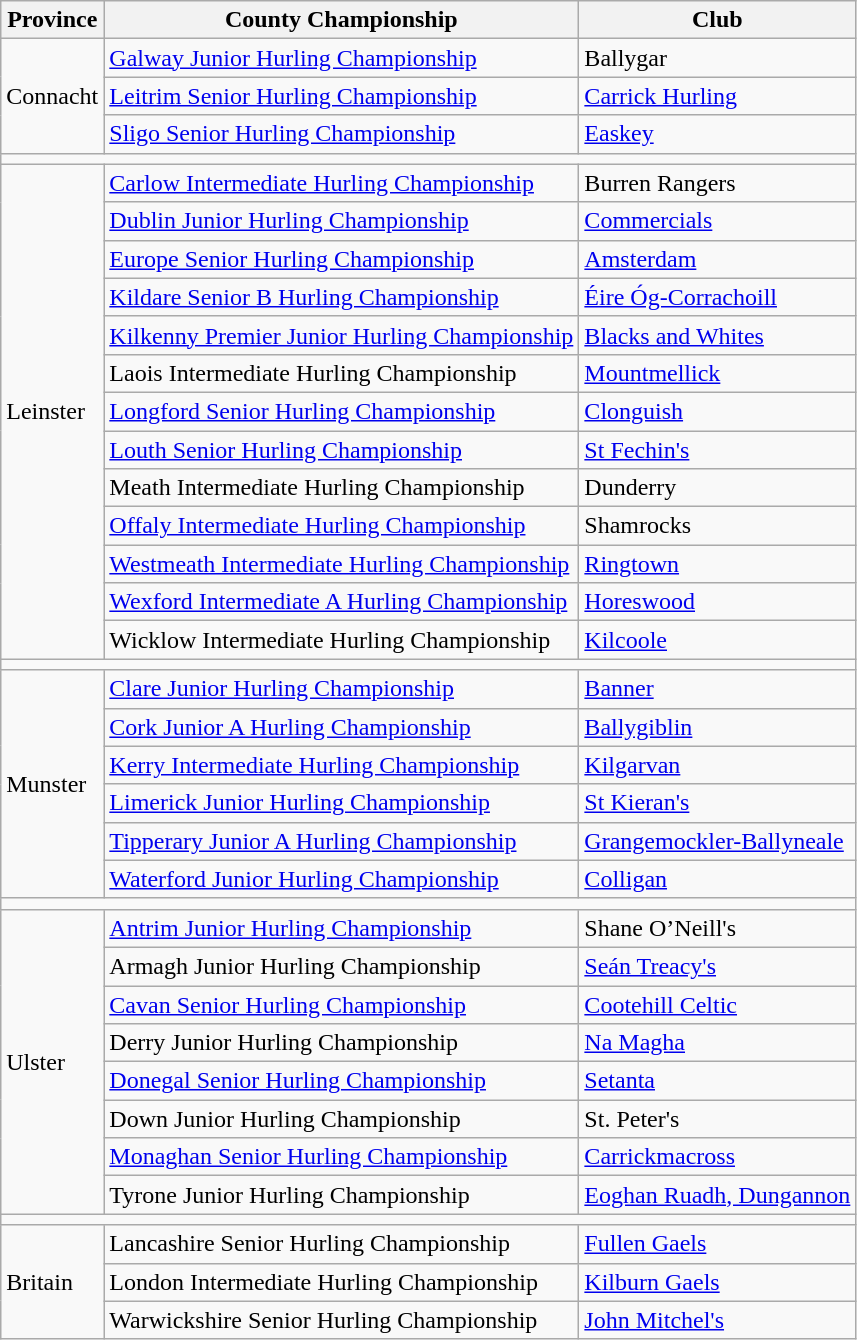<table class="wikitable sortable">
<tr>
<th>Province</th>
<th>County Championship</th>
<th>Club</th>
</tr>
<tr>
<td rowspan="3">Connacht</td>
<td> <a href='#'>Galway Junior Hurling Championship</a></td>
<td>Ballygar</td>
</tr>
<tr>
<td> <a href='#'>Leitrim Senior Hurling Championship</a></td>
<td><a href='#'>Carrick Hurling</a></td>
</tr>
<tr>
<td> <a href='#'>Sligo Senior Hurling Championship</a></td>
<td><a href='#'>Easkey</a></td>
</tr>
<tr>
<td colspan="3"></td>
</tr>
<tr>
<td rowspan="13">Leinster</td>
<td><a href='#'>Carlow Intermediate Hurling Championship</a></td>
<td>Burren Rangers</td>
</tr>
<tr>
<td> <a href='#'>Dublin Junior Hurling Championship</a></td>
<td><a href='#'>Commercials</a></td>
</tr>
<tr>
<td><a href='#'>Europe Senior Hurling Championship</a></td>
<td><a href='#'>Amsterdam</a></td>
</tr>
<tr>
<td> <a href='#'>Kildare Senior B Hurling Championship</a></td>
<td><a href='#'>Éire Óg-Corrachoill</a></td>
</tr>
<tr>
<td> <a href='#'>Kilkenny Premier Junior Hurling Championship</a></td>
<td><a href='#'>Blacks and Whites</a></td>
</tr>
<tr>
<td> Laois Intermediate Hurling Championship</td>
<td><a href='#'>Mountmellick</a></td>
</tr>
<tr>
<td> <a href='#'>Longford Senior Hurling Championship</a></td>
<td><a href='#'>Clonguish</a></td>
</tr>
<tr>
<td> <a href='#'>Louth Senior Hurling Championship</a></td>
<td><a href='#'>St Fechin's</a></td>
</tr>
<tr>
<td> Meath Intermediate Hurling Championship</td>
<td>Dunderry</td>
</tr>
<tr>
<td> <a href='#'>Offaly Intermediate Hurling Championship</a></td>
<td>Shamrocks</td>
</tr>
<tr>
<td> <a href='#'>Westmeath Intermediate Hurling Championship</a></td>
<td><a href='#'>Ringtown</a></td>
</tr>
<tr>
<td> <a href='#'>Wexford Intermediate A Hurling Championship</a></td>
<td><a href='#'>Horeswood</a></td>
</tr>
<tr>
<td> Wicklow Intermediate Hurling Championship</td>
<td><a href='#'>Kilcoole</a></td>
</tr>
<tr>
<td colspan="3"></td>
</tr>
<tr>
<td rowspan="6">Munster</td>
<td> <a href='#'>Clare Junior Hurling Championship</a></td>
<td><a href='#'>Banner</a></td>
</tr>
<tr>
<td> <a href='#'>Cork Junior A Hurling Championship</a></td>
<td><a href='#'>Ballygiblin</a></td>
</tr>
<tr>
<td> <a href='#'>Kerry Intermediate Hurling Championship</a></td>
<td><a href='#'>Kilgarvan</a></td>
</tr>
<tr>
<td> <a href='#'>Limerick Junior Hurling Championship</a></td>
<td><a href='#'>St Kieran's</a></td>
</tr>
<tr>
<td> <a href='#'>Tipperary Junior A Hurling Championship</a></td>
<td><a href='#'>Grangemockler-Ballyneale</a></td>
</tr>
<tr>
<td> <a href='#'>Waterford Junior Hurling Championship</a></td>
<td><a href='#'>Colligan</a></td>
</tr>
<tr>
<td colspan="3"></td>
</tr>
<tr>
<td rowspan="8">Ulster</td>
<td> <a href='#'>Antrim Junior Hurling Championship</a></td>
<td>Shane O’Neill's</td>
</tr>
<tr>
<td> Armagh Junior Hurling Championship</td>
<td><a href='#'>Seán Treacy's</a></td>
</tr>
<tr>
<td> <a href='#'>Cavan Senior Hurling Championship</a></td>
<td><a href='#'>Cootehill Celtic</a></td>
</tr>
<tr>
<td> Derry Junior Hurling Championship</td>
<td><a href='#'>Na Magha</a></td>
</tr>
<tr>
<td> <a href='#'>Donegal Senior Hurling Championship</a></td>
<td><a href='#'>Setanta</a></td>
</tr>
<tr>
<td> Down Junior Hurling Championship</td>
<td>St. Peter's</td>
</tr>
<tr>
<td> <a href='#'>Monaghan Senior Hurling Championship</a></td>
<td><a href='#'>Carrickmacross</a></td>
</tr>
<tr>
<td> Tyrone Junior Hurling Championship</td>
<td><a href='#'>Eoghan Ruadh, Dungannon</a></td>
</tr>
<tr>
<td colspan="3"></td>
</tr>
<tr>
<td rowspan="3">Britain</td>
<td>Lancashire Senior Hurling Championship</td>
<td><a href='#'>Fullen Gaels</a></td>
</tr>
<tr>
<td>London Intermediate Hurling Championship</td>
<td><a href='#'>Kilburn Gaels</a></td>
</tr>
<tr>
<td>Warwickshire Senior Hurling Championship</td>
<td><a href='#'>John Mitchel's</a></td>
</tr>
</table>
